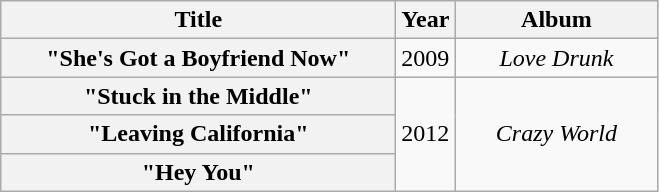<table class="wikitable plainrowheaders" style="text-align:center;" border="1">
<tr>
<th scope="col" style="width:16em;">Title</th>
<th scope="col">Year</th>
<th scope="col" style="width:8em;">Album</th>
</tr>
<tr>
<th scope="row">"She's Got a Boyfriend Now"</th>
<td>2009</td>
<td><em>Love Drunk</em></td>
</tr>
<tr>
<th scope="row">"Stuck in the Middle"</th>
<td rowspan="3">2012</td>
<td rowspan="3"><em>Crazy World</em></td>
</tr>
<tr>
<th scope="row">"Leaving California"</th>
</tr>
<tr>
<th scope="row">"Hey You"</th>
</tr>
</table>
